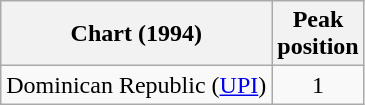<table class="wikitable sortable">
<tr>
<th>Chart (1994)</th>
<th>Peak<br>position</th>
</tr>
<tr>
<td>Dominican Republic (<a href='#'>UPI</a>)</td>
<td align="center">1</td>
</tr>
</table>
